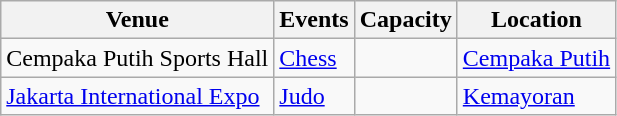<table class="wikitable">
<tr>
<th>Venue</th>
<th>Events</th>
<th>Capacity</th>
<th>Location</th>
</tr>
<tr>
<td>Cempaka Putih Sports Hall</td>
<td><a href='#'>Chess</a></td>
<td></td>
<td><a href='#'>Cempaka Putih</a></td>
</tr>
<tr>
<td><a href='#'>Jakarta International Expo</a></td>
<td><a href='#'>Judo</a></td>
<td></td>
<td><a href='#'>Kemayoran</a></td>
</tr>
</table>
